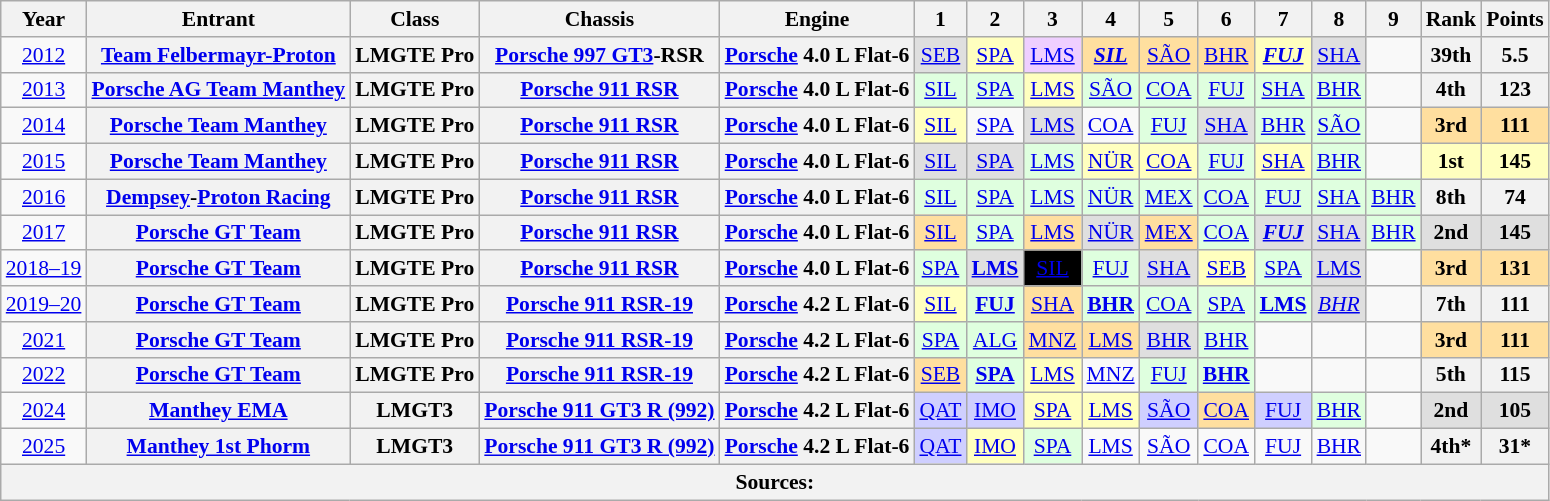<table class="wikitable" style="text-align:center; font-size:90%">
<tr>
<th>Year</th>
<th>Entrant</th>
<th>Class</th>
<th>Chassis</th>
<th>Engine</th>
<th>1</th>
<th>2</th>
<th>3</th>
<th>4</th>
<th>5</th>
<th>6</th>
<th>7</th>
<th>8</th>
<th>9</th>
<th>Rank</th>
<th>Points</th>
</tr>
<tr>
<td><a href='#'>2012</a></td>
<th><a href='#'>Team Felbermayr-Proton</a></th>
<th>LMGTE Pro</th>
<th><a href='#'>Porsche 997 GT3</a>-RSR</th>
<th><a href='#'>Porsche</a> 4.0 L Flat-6</th>
<td style="background:#DFDFDF;"><a href='#'>SEB</a><br></td>
<td style="background:#FFFFBF;"><a href='#'>SPA</a><br></td>
<td style="background:#EFCFFF;"><a href='#'>LMS</a><br></td>
<td style="background:#FFDF9F;"><strong><em><a href='#'>SIL</a></em></strong><br></td>
<td style="background:#FFDF9F;"><a href='#'>SÃO</a><br></td>
<td style="background:#FFDF9F;"><a href='#'>BHR</a><br></td>
<td style="background:#FFFFBF;"><strong><em><a href='#'>FUJ</a></em></strong><br></td>
<td style="background:#DFDFDF;"><a href='#'>SHA</a><br></td>
<td></td>
<th>39th</th>
<th>5.5</th>
</tr>
<tr>
<td><a href='#'>2013</a></td>
<th><a href='#'>Porsche AG Team Manthey</a></th>
<th>LMGTE Pro</th>
<th><a href='#'>Porsche 911 RSR</a></th>
<th><a href='#'>Porsche</a> 4.0 L Flat-6</th>
<td style="background:#DFFFDF;"><a href='#'>SIL</a><br></td>
<td style="background:#DFFFDF;"><a href='#'>SPA</a><br></td>
<td style="background:#FFFFBF;"><a href='#'>LMS</a><br></td>
<td style="background:#DFFFDF;"><a href='#'>SÃO</a><br></td>
<td style="background:#DFFFDF;"><a href='#'>COA</a><br></td>
<td style="background:#DFFFDF;"><a href='#'>FUJ</a><br></td>
<td style="background:#DFFFDF;"><a href='#'>SHA</a><br></td>
<td style="background:#DFFFDF;"><a href='#'>BHR</a><br></td>
<td></td>
<th>4th</th>
<th>123</th>
</tr>
<tr>
<td><a href='#'>2014</a></td>
<th><a href='#'>Porsche Team Manthey</a></th>
<th>LMGTE Pro</th>
<th><a href='#'>Porsche 911 RSR</a></th>
<th><a href='#'>Porsche</a> 4.0 L Flat-6</th>
<td style="background:#FFFFBF;"><a href='#'>SIL</a><br></td>
<td><a href='#'>SPA</a></td>
<td style="background:#DFDFDF;"><a href='#'>LMS</a><br></td>
<td><a href='#'>COA</a></td>
<td style="background:#DFFFDF;"><a href='#'>FUJ</a> <br></td>
<td style="background:#DFDFDF;"><a href='#'>SHA</a><br></td>
<td style="background:#DFFFDF;"><a href='#'>BHR</a><br></td>
<td style="background:#DFFFDF;"><a href='#'>SÃO</a><br></td>
<td></td>
<th style="background:#FFDF9F;">3rd</th>
<th style="background:#FFDF9F;">111</th>
</tr>
<tr>
<td><a href='#'>2015</a></td>
<th><a href='#'>Porsche Team Manthey</a></th>
<th>LMGTE Pro</th>
<th><a href='#'>Porsche 911 RSR</a></th>
<th><a href='#'>Porsche</a> 4.0 L Flat-6</th>
<td style="background:#DFDFDF;"><a href='#'>SIL</a><br></td>
<td style="background:#DFDFDF;"><a href='#'>SPA</a><br></td>
<td style="background:#DFFFDF;"><a href='#'>LMS</a><br></td>
<td style="background:#FFFFBF;"><a href='#'>NÜR</a><br></td>
<td style="background:#FFFFBF;"><a href='#'>COA</a><br></td>
<td style="background:#DFFFDF;"><a href='#'>FUJ</a><br></td>
<td style="background:#FFFFBF;"><a href='#'>SHA</a><br></td>
<td style="background:#DFFFDF;"><a href='#'>BHR</a><br></td>
<td></td>
<th style="background:#FFFFBF;">1st</th>
<th style="background:#FFFFBF;">145</th>
</tr>
<tr>
<td><a href='#'>2016</a></td>
<th><a href='#'>Dempsey</a>-<a href='#'>Proton Racing</a></th>
<th>LMGTE Pro</th>
<th><a href='#'>Porsche 911 RSR</a></th>
<th><a href='#'>Porsche</a> 4.0 L Flat-6</th>
<td style="background:#DFFFDF;"><a href='#'>SIL</a><br></td>
<td style="background:#DFFFDF;"><a href='#'>SPA</a><br></td>
<td style="background:#DFFFDF;"><a href='#'>LMS</a><br></td>
<td style="background:#DFFFDF;"><a href='#'>NÜR</a><br></td>
<td style="background:#DFFFDF;"><a href='#'>MEX</a><br></td>
<td style="background:#DFFFDF;"><a href='#'>COA</a><br></td>
<td style="background:#DFFFDF;"><a href='#'>FUJ</a><br></td>
<td style="background:#DFFFDF;"><a href='#'>SHA</a><br></td>
<td style="background:#DFFFDF;"><a href='#'>BHR</a><br></td>
<th>8th</th>
<th>74</th>
</tr>
<tr>
<td><a href='#'>2017</a></td>
<th><a href='#'>Porsche GT Team</a></th>
<th>LMGTE Pro</th>
<th><a href='#'>Porsche 911 RSR</a></th>
<th><a href='#'>Porsche</a> 4.0 L Flat-6</th>
<td style="background:#FFDF9F;"><a href='#'>SIL</a><br></td>
<td style="background:#DFFFDF;"><a href='#'>SPA</a><br></td>
<td style="background:#FFDF9F;"><a href='#'>LMS</a><br></td>
<td style="background:#DFDFDF;"><a href='#'>NÜR</a><br></td>
<td style="background:#FFDF9F;"><a href='#'>MEX</a><br></td>
<td style="background:#DFFFDF;"><a href='#'>COA</a><br></td>
<td style="background:#DFDFDF;"><strong><em><a href='#'>FUJ</a></em></strong><br></td>
<td style="background:#DFDFDF;"><a href='#'>SHA</a><br></td>
<td style="background:#DFFFDF;"><a href='#'>BHR</a><br></td>
<th style="background:#DFDFDF;">2nd</th>
<th style="background:#DFDFDF;">145</th>
</tr>
<tr>
<td><a href='#'>2018–19</a></td>
<th><a href='#'>Porsche GT Team</a></th>
<th>LMGTE Pro</th>
<th><a href='#'>Porsche 911 RSR</a></th>
<th><a href='#'>Porsche</a> 4.0 L Flat-6</th>
<td style="background:#DFFFDF;"><a href='#'>SPA</a><br></td>
<td style="background:#DFDFDF;"><strong><a href='#'>LMS</a></strong><br></td>
<td style="background:#000000; color:#ffffff"><a href='#'><span>SIL</span></a><br></td>
<td style="background:#DFFFDF;"><a href='#'>FUJ</a><br></td>
<td style="background:#DFDFDF;"><a href='#'>SHA</a><br></td>
<td style="background:#FFFFBF;"><a href='#'>SEB</a><br></td>
<td style="background:#DFFFDF;"><a href='#'>SPA</a><br></td>
<td style="background:#DFDFDF;"><a href='#'>LMS</a><br></td>
<td></td>
<th style="background:#FFDF9F;">3rd</th>
<th style="background:#FFDF9F;">131</th>
</tr>
<tr>
<td><a href='#'>2019–20</a></td>
<th><a href='#'>Porsche GT Team</a></th>
<th>LMGTE Pro</th>
<th><a href='#'>Porsche 911 RSR-19</a></th>
<th><a href='#'>Porsche</a> 4.2 L Flat-6</th>
<td style="background:#FFFFBF;"><a href='#'>SIL</a><br></td>
<td style="background:#DFFFDF;"><strong><a href='#'>FUJ</a></strong><br></td>
<td style="background:#FFDF9F;"><a href='#'>SHA</a><br></td>
<td style="background:#DFFFDF;"><strong><a href='#'>BHR</a></strong><br></td>
<td style="background:#DFFFDF;"><a href='#'>COA</a><br></td>
<td style="background:#DFFFDF;"><a href='#'>SPA</a><br></td>
<td style="background:#DFFFDF;"><strong><a href='#'>LMS</a></strong><br></td>
<td style="background:#DFDFDF;"><em><a href='#'>BHR</a></em><br></td>
<td></td>
<th>7th</th>
<th>111</th>
</tr>
<tr>
<td><a href='#'>2021</a></td>
<th><a href='#'>Porsche GT Team</a></th>
<th>LMGTE Pro</th>
<th><a href='#'>Porsche 911 RSR-19</a></th>
<th><a href='#'>Porsche</a> 4.2 L Flat-6</th>
<td style="background:#DFFFDF;"><a href='#'>SPA</a><br></td>
<td style="background:#DFFFDF;"><a href='#'>ALG</a><br></td>
<td style="background:#FFDF9F;"><a href='#'>MNZ</a><br></td>
<td style="background:#FFDF9F;"><a href='#'>LMS</a><br></td>
<td style="background:#DFDFDF;"><a href='#'>BHR</a><br></td>
<td style="background:#DFFFDF;"><a href='#'>BHR</a><br></td>
<td></td>
<td></td>
<td></td>
<th style="background:#FFDF9F;">3rd</th>
<th style="background:#FFDF9F;">111</th>
</tr>
<tr>
<td><a href='#'>2022</a></td>
<th><a href='#'>Porsche GT Team</a></th>
<th>LMGTE Pro</th>
<th><a href='#'>Porsche 911 RSR-19</a></th>
<th><a href='#'>Porsche</a> 4.2 L Flat-6</th>
<td style="background:#FFDF9F;"><a href='#'>SEB</a><br></td>
<td style="background:#DFFFDF;"><strong><a href='#'>SPA</a></strong><br></td>
<td style="background:#FFFFBF;"><a href='#'>LMS</a><br></td>
<td><a href='#'>MNZ</a></td>
<td style="background:#DFFFDF;"><a href='#'>FUJ</a><br></td>
<td style="background:#DFFFDF;"><strong><a href='#'>BHR</a></strong><br></td>
<td></td>
<td></td>
<td></td>
<th>5th</th>
<th>115</th>
</tr>
<tr>
<td><a href='#'>2024</a></td>
<th><a href='#'>Manthey EMA</a></th>
<th>LMGT3</th>
<th><a href='#'>Porsche 911 GT3 R (992)</a></th>
<th><a href='#'>Porsche</a> 4.2 L Flat-6</th>
<td style="background:#CFCFFF;"><a href='#'>QAT</a><br></td>
<td style="background:#CFCFFF;"><a href='#'>IMO</a><br></td>
<td style="background:#FFFFBF;"><a href='#'>SPA</a><br></td>
<td style="background:#FFFFBF;"><a href='#'>LMS</a><br></td>
<td style="background:#CFCFFF;"><a href='#'>SÃO</a><br></td>
<td style="background:#FFDF9F;"><a href='#'>COA</a><br></td>
<td style="background:#CFCFFF;"><a href='#'>FUJ</a><br></td>
<td style="background:#DFFFDF;"><a href='#'>BHR</a><br></td>
<td></td>
<th style="background:#DFDFDF;">2nd</th>
<th style="background:#DFDFDF;">105</th>
</tr>
<tr>
<td><a href='#'>2025</a></td>
<th><a href='#'>Manthey 1st Phorm</a></th>
<th>LMGT3</th>
<th><a href='#'>Porsche 911 GT3 R (992)</a></th>
<th><a href='#'>Porsche</a> 4.2 L Flat-6</th>
<td style="background:#CFCFFF;"><a href='#'>QAT</a><br></td>
<td style="background:#FFFFBF;"><a href='#'>IMO</a><br></td>
<td style="background:#DFFFDF;"><a href='#'>SPA</a><br></td>
<td style="background:#;"><a href='#'>LMS</a><br></td>
<td style="background:#;"><a href='#'>SÃO</a><br></td>
<td style="background:#;"><a href='#'>COA</a><br></td>
<td style="background:#;"><a href='#'>FUJ</a><br></td>
<td style="background:#;"><a href='#'>BHR</a><br></td>
<td></td>
<th>4th*</th>
<th>31*</th>
</tr>
<tr>
<th colspan="16">Sources:</th>
</tr>
</table>
